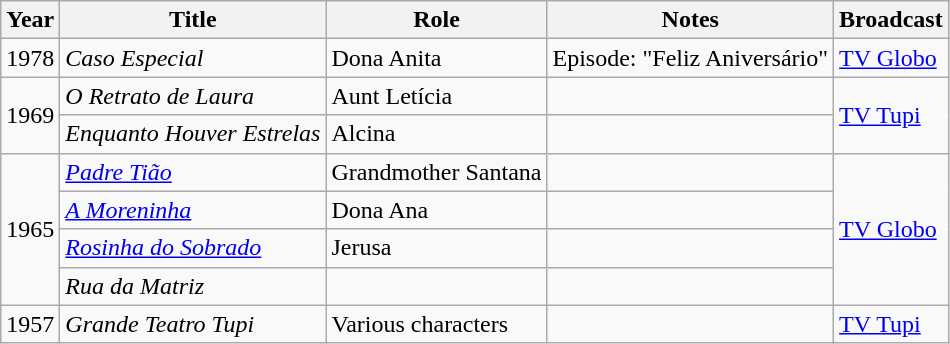<table class="wikitable">
<tr>
<th>Year</th>
<th>Title</th>
<th>Role</th>
<th>Notes</th>
<th>Broadcast</th>
</tr>
<tr>
<td>1978</td>
<td><em>Caso Especial</em></td>
<td>Dona Anita</td>
<td>Episode: "Feliz Aniversário"</td>
<td><a href='#'>TV Globo</a></td>
</tr>
<tr>
<td rowspan="2">1969</td>
<td><em>O Retrato de Laura</em></td>
<td>Aunt Letícia</td>
<td></td>
<td rowspan="2"><a href='#'>TV Tupi</a></td>
</tr>
<tr>
<td><em>Enquanto Houver Estrelas</em></td>
<td>Alcina</td>
</tr>
<tr>
<td rowspan="4">1965</td>
<td><em><a href='#'>Padre Tião</a></em></td>
<td>Grandmother Santana</td>
<td></td>
<td rowspan="4"><a href='#'>TV Globo</a></td>
</tr>
<tr>
<td><em><a href='#'>A Moreninha</a></em></td>
<td>Dona Ana</td>
<td></td>
</tr>
<tr>
<td><em><a href='#'>Rosinha do Sobrado</a></em></td>
<td>Jerusa</td>
<td></td>
</tr>
<tr>
<td><em>Rua da Matriz</em></td>
<td></td>
<td></td>
</tr>
<tr>
<td>1957</td>
<td><em>Grande Teatro Tupi</em></td>
<td>Various characters</td>
<td></td>
<td><a href='#'>TV Tupi</a></td>
</tr>
</table>
